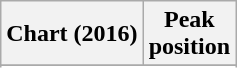<table class="wikitable sortable plainrowheaders" style="text-align:center">
<tr>
<th scope="col">Chart (2016)</th>
<th scope="col">Peak<br> position</th>
</tr>
<tr>
</tr>
<tr>
</tr>
<tr>
</tr>
<tr>
</tr>
<tr>
</tr>
<tr>
</tr>
<tr>
</tr>
<tr>
</tr>
<tr>
</tr>
<tr>
</tr>
<tr>
</tr>
</table>
